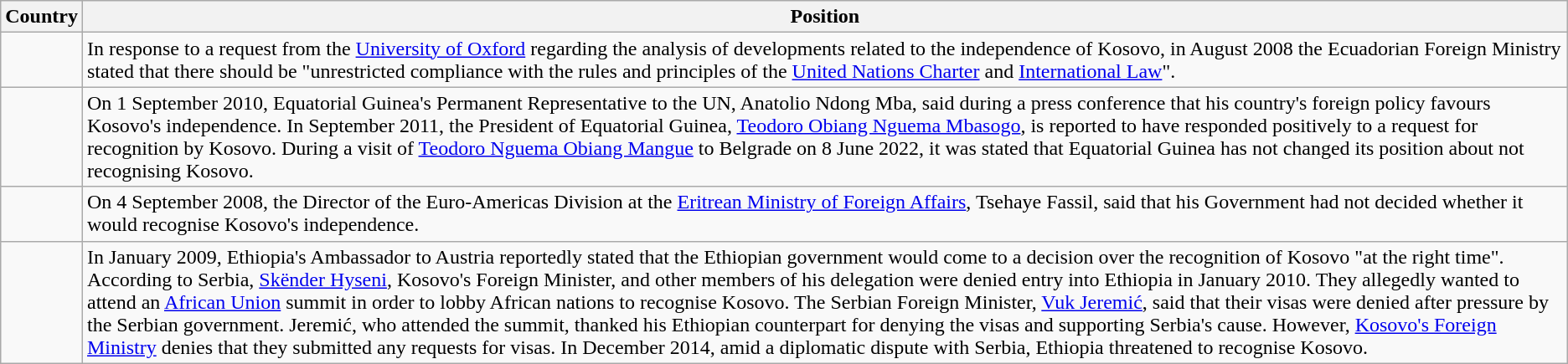<table class="wikitable">
<tr>
<th>Country</th>
<th>Position</th>
</tr>
<tr>
<td nowrap></td>
<td> In response to a request from the <a href='#'>University of Oxford</a> regarding the analysis of developments related to the independence of Kosovo, in August 2008 the Ecuadorian Foreign Ministry stated that there should be "unrestricted compliance with the rules and principles of the <a href='#'>United Nations Charter</a> and <a href='#'>International Law</a>".</td>
</tr>
<tr>
<td></td>
<td>On 1 September 2010, Equatorial Guinea's Permanent Representative to the UN, Anatolio Ndong Mba, said during a press conference that his country's foreign policy favours Kosovo's independence. In September 2011, the President of Equatorial Guinea, <a href='#'>Teodoro Obiang Nguema Mbasogo</a>, is reported to have responded positively to a request for recognition by Kosovo. During a visit of <a href='#'>Teodoro Nguema Obiang Mangue</a> to Belgrade on 8 June 2022, it was stated that Equatorial Guinea has not changed its position about not recognising Kosovo.</td>
</tr>
<tr>
<td></td>
<td>On 4 September 2008, the Director of the Euro-Americas Division at the <a href='#'>Eritrean Ministry of Foreign Affairs</a>, Tsehaye Fassil, said that his Government had not decided whether it would recognise Kosovo's independence.</td>
</tr>
<tr>
<td></td>
<td> In January 2009, Ethiopia's Ambassador to Austria reportedly stated that the Ethiopian government would come to a decision over the recognition of Kosovo "at the right time". According to Serbia, <a href='#'>Skënder Hyseni</a>, Kosovo's Foreign Minister, and other members of his delegation were denied entry into Ethiopia in January 2010. They allegedly wanted to attend an <a href='#'>African Union</a> summit in order to lobby African nations to recognise Kosovo. The Serbian Foreign Minister, <a href='#'>Vuk Jeremić</a>, said that their visas were denied after pressure by the Serbian government. Jeremić, who attended the summit, thanked his Ethiopian counterpart for denying the visas and supporting Serbia's cause. However, <a href='#'>Kosovo's Foreign Ministry</a> denies that they submitted any requests for visas. In December 2014, amid a diplomatic dispute with Serbia, Ethiopia threatened to recognise Kosovo.</td>
</tr>
</table>
